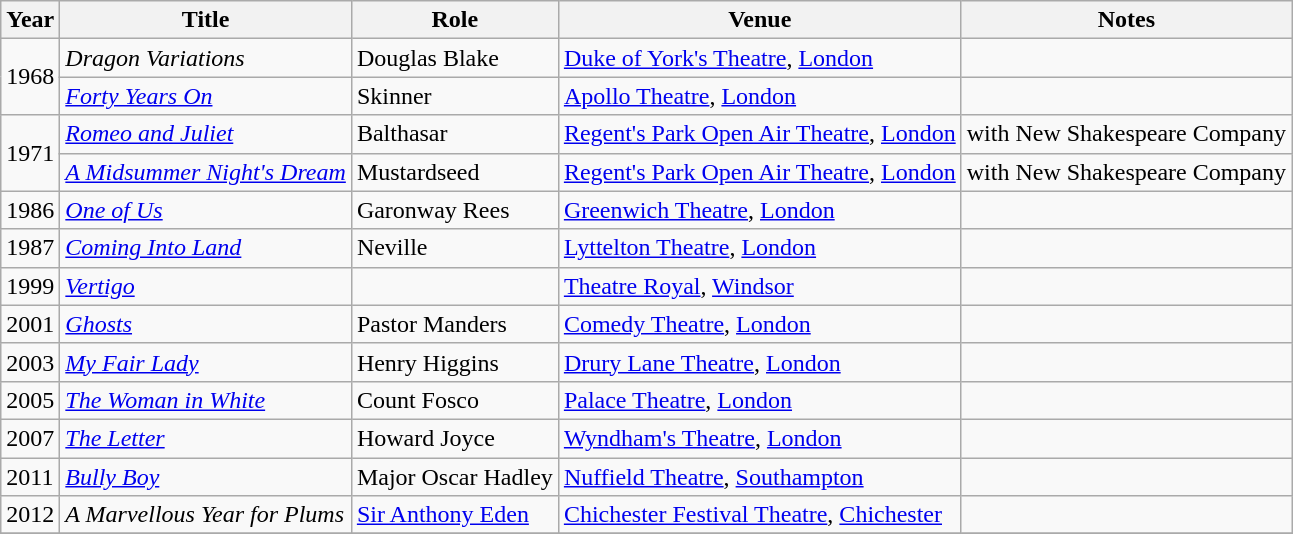<table class="wikitable sortable">
<tr>
<th>Year</th>
<th>Title</th>
<th>Role</th>
<th>Venue</th>
<th>Notes</th>
</tr>
<tr>
<td rowspan="2">1968</td>
<td><em>Dragon Variations</em></td>
<td>Douglas Blake</td>
<td><a href='#'>Duke of York's Theatre</a>, <a href='#'>London</a></td>
<td></td>
</tr>
<tr>
<td><em><a href='#'>Forty Years On</a></em></td>
<td>Skinner</td>
<td><a href='#'>Apollo Theatre</a>, <a href='#'>London</a></td>
<td></td>
</tr>
<tr>
<td rowspan="2">1971</td>
<td><em><a href='#'>Romeo and Juliet</a></em></td>
<td>Balthasar</td>
<td><a href='#'>Regent's Park Open Air Theatre</a>, <a href='#'>London</a></td>
<td>with New Shakespeare Company</td>
</tr>
<tr>
<td><em><a href='#'>A Midsummer Night's Dream</a></em></td>
<td>Mustardseed</td>
<td><a href='#'>Regent's Park Open Air Theatre</a>, <a href='#'>London</a></td>
<td>with New Shakespeare Company</td>
</tr>
<tr>
<td>1986</td>
<td><em><a href='#'>One of Us</a></em></td>
<td>Garonway Rees</td>
<td><a href='#'>Greenwich Theatre</a>, <a href='#'>London</a></td>
<td></td>
</tr>
<tr>
<td>1987</td>
<td><em><a href='#'>Coming Into Land</a></em></td>
<td>Neville</td>
<td><a href='#'>Lyttelton Theatre</a>, <a href='#'>London</a></td>
<td></td>
</tr>
<tr>
<td>1999</td>
<td><em><a href='#'>Vertigo</a></em></td>
<td></td>
<td><a href='#'>Theatre Royal</a>, <a href='#'>Windsor</a></td>
<td></td>
</tr>
<tr>
<td>2001</td>
<td><em><a href='#'>Ghosts</a></em></td>
<td>Pastor Manders</td>
<td><a href='#'>Comedy Theatre</a>, <a href='#'>London</a></td>
<td></td>
</tr>
<tr>
<td>2003</td>
<td><em><a href='#'>My Fair Lady</a></em></td>
<td>Henry Higgins</td>
<td><a href='#'>Drury Lane Theatre</a>, <a href='#'>London</a></td>
<td></td>
</tr>
<tr>
<td>2005</td>
<td><em><a href='#'>The Woman in White</a></em></td>
<td>Count Fosco</td>
<td><a href='#'>Palace Theatre</a>, <a href='#'>London</a></td>
<td></td>
</tr>
<tr>
<td>2007</td>
<td><em><a href='#'>The Letter</a></em></td>
<td>Howard Joyce</td>
<td><a href='#'>Wyndham's Theatre</a>, <a href='#'>London</a></td>
<td></td>
</tr>
<tr>
<td>2011</td>
<td><em><a href='#'>Bully Boy</a></em></td>
<td>Major Oscar Hadley</td>
<td><a href='#'>Nuffield Theatre</a>, <a href='#'>Southampton</a></td>
<td></td>
</tr>
<tr>
<td>2012</td>
<td><em>A Marvellous Year for Plums</em></td>
<td><a href='#'>Sir Anthony Eden</a></td>
<td><a href='#'>Chichester Festival Theatre</a>, <a href='#'>Chichester</a></td>
<td></td>
</tr>
<tr>
</tr>
</table>
